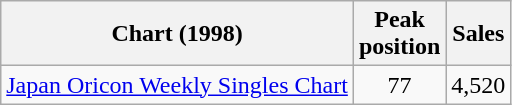<table class="wikitable sortable">
<tr>
<th>Chart (1998)</th>
<th>Peak<br>position</th>
<th>Sales</th>
</tr>
<tr>
<td><a href='#'>Japan Oricon Weekly Singles Chart</a></td>
<td style="text-align:center;">77</td>
<td style="text-align:center;">4,520</td>
</tr>
</table>
